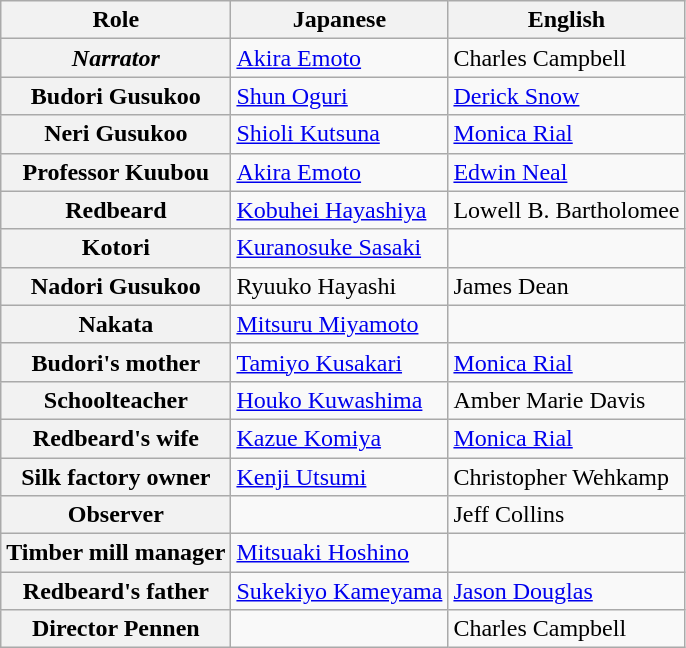<table class="wikitable mw-collapsible">
<tr>
<th>Role</th>
<th>Japanese</th>
<th>English</th>
</tr>
<tr>
<th><em>Narrator</em></th>
<td><a href='#'>Akira Emoto</a></td>
<td>Charles Campbell</td>
</tr>
<tr>
<th>Budori Gusukoo</th>
<td><a href='#'>Shun Oguri</a></td>
<td><a href='#'>Derick Snow</a></td>
</tr>
<tr>
<th>Neri Gusukoo</th>
<td><a href='#'>Shioli Kutsuna</a></td>
<td><a href='#'>Monica Rial</a></td>
</tr>
<tr>
<th>Professor Kuubou</th>
<td><a href='#'>Akira Emoto</a></td>
<td><a href='#'>Edwin Neal</a></td>
</tr>
<tr>
<th>Redbeard</th>
<td><a href='#'>Kobuhei Hayashiya</a></td>
<td>Lowell B. Bartholomee</td>
</tr>
<tr>
<th>Kotori</th>
<td><a href='#'>Kuranosuke Sasaki</a></td>
<td></td>
</tr>
<tr>
<th>Nadori Gusukoo</th>
<td>Ryuuko Hayashi</td>
<td>James Dean</td>
</tr>
<tr>
<th>Nakata</th>
<td><a href='#'>Mitsuru Miyamoto</a></td>
<td></td>
</tr>
<tr>
<th>Budori's mother</th>
<td><a href='#'>Tamiyo Kusakari</a></td>
<td><a href='#'>Monica Rial</a></td>
</tr>
<tr>
<th>Schoolteacher</th>
<td><a href='#'>Houko Kuwashima</a></td>
<td>Amber Marie Davis</td>
</tr>
<tr>
<th>Redbeard's wife</th>
<td><a href='#'>Kazue Komiya</a></td>
<td><a href='#'>Monica Rial</a></td>
</tr>
<tr>
<th>Silk factory owner</th>
<td><a href='#'>Kenji Utsumi</a></td>
<td>Christopher Wehkamp</td>
</tr>
<tr>
<th>Observer</th>
<td></td>
<td>Jeff Collins</td>
</tr>
<tr>
<th>Timber mill manager</th>
<td><a href='#'>Mitsuaki Hoshino</a></td>
<td></td>
</tr>
<tr>
<th>Redbeard's father</th>
<td><a href='#'>Sukekiyo Kameyama</a></td>
<td><a href='#'>Jason Douglas</a></td>
</tr>
<tr>
<th>Director Pennen</th>
<td></td>
<td>Charles Campbell</td>
</tr>
</table>
